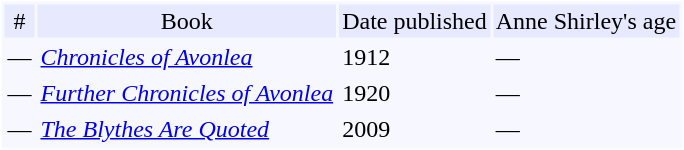<table style="border:1px; border: thin solid white; background-color:#f7f8ff" cellpadding="2">
<tr align="center" bgcolor="#e6e9ff">
<td>#</td>
<td>Book</td>
<td>Date published</td>
<td>Anne Shirley's age</td>
</tr>
<tr>
<td>—</td>
<td><em><a href='#'>Chronicles of Avonlea</a></em></td>
<td>1912</td>
<td>—</td>
</tr>
<tr>
<td>—</td>
<td><em><a href='#'>Further Chronicles of Avonlea</a></em></td>
<td>1920</td>
<td>—</td>
</tr>
<tr>
<td>—</td>
<td><em><a href='#'>The Blythes Are Quoted</a></em></td>
<td>2009</td>
<td>—</td>
</tr>
</table>
